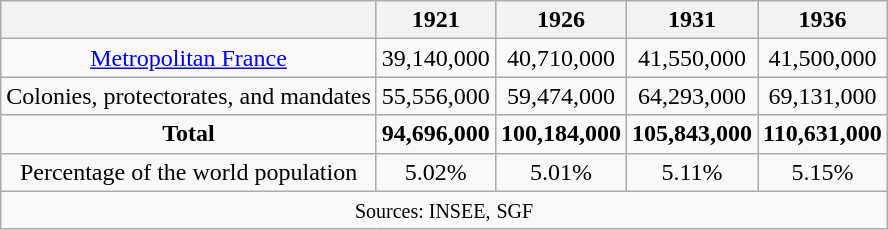<table class="wikitable" style="margin: 1em auto 1em auto;">
<tr>
<th></th>
<th> 1921 </th>
<th> 1926 </th>
<th> 1931 </th>
<th> 1936 </th>
</tr>
<tr>
<td align=center><a href='#'>Metropolitan France</a></td>
<td align=center>39,140,000</td>
<td align=center>40,710,000</td>
<td align=center>41,550,000</td>
<td align=center>41,500,000</td>
</tr>
<tr>
<td align=center>Colonies, protectorates, and mandates</td>
<td align=center>55,556,000</td>
<td align=center>59,474,000</td>
<td align=center>64,293,000</td>
<td align=center>69,131,000</td>
</tr>
<tr>
<td align=center><strong>Total</strong></td>
<td align=center><strong>94,696,000</strong></td>
<td align=center><strong>100,184,000</strong></td>
<td align=center><strong>105,843,000</strong></td>
<td align=center><strong>110,631,000</strong></td>
</tr>
<tr>
<td align=center>Percentage of the world population</td>
<td align=center>5.02%</td>
<td align=center>5.01%</td>
<td align=center>5.11%</td>
<td align=center>5.15%</td>
</tr>
<tr>
<td colspan=5 align=center><small>Sources: INSEE,</small> <small>SGF</small></td>
</tr>
</table>
